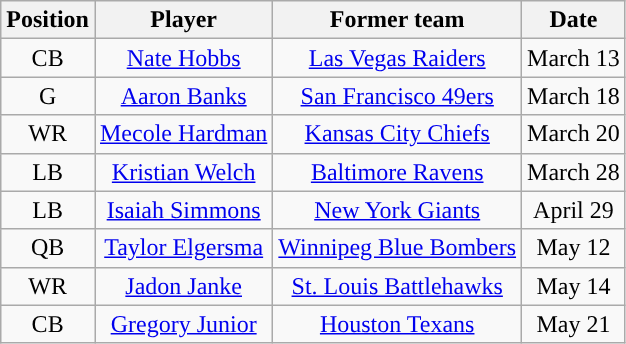<table class="wikitable" style="text-align:center">
<tr>
<th>Position</th>
<th>Player</th>
<th>Former team</th>
<th>Date</th>
</tr>
<tr>
<td>CB</td>
<td><a href='#'>Nate Hobbs</a></td>
<td><a href='#'>Las Vegas Raiders</a></td>
<td>March 13</td>
</tr>
<tr>
<td>G</td>
<td><a href='#'>Aaron Banks</a></td>
<td><a href='#'>San Francisco 49ers</a></td>
<td>March 18</td>
</tr>
<tr>
<td>WR</td>
<td><a href='#'>Mecole Hardman</a></td>
<td><a href='#'>Kansas City Chiefs</a></td>
<td>March 20</td>
</tr>
<tr>
<td>LB</td>
<td><a href='#'>Kristian Welch</a></td>
<td><a href='#'>Baltimore Ravens</a></td>
<td>March 28</td>
</tr>
<tr>
<td>LB</td>
<td><a href='#'>Isaiah Simmons</a></td>
<td><a href='#'>New York Giants</a></td>
<td>April 29</td>
</tr>
<tr>
<td>QB</td>
<td><a href='#'>Taylor Elgersma</a></td>
<td><a href='#'>Winnipeg Blue Bombers</a></td>
<td>May 12</td>
</tr>
<tr>
<td>WR</td>
<td><a href='#'>Jadon Janke</a></td>
<td><a href='#'>St. Louis Battlehawks</a></td>
<td>May 14</td>
</tr>
<tr>
<td>CB</td>
<td><a href='#'>Gregory Junior</a></td>
<td><a href='#'>Houston Texans</a></td>
<td>May 21</td>
</tr>
</table>
